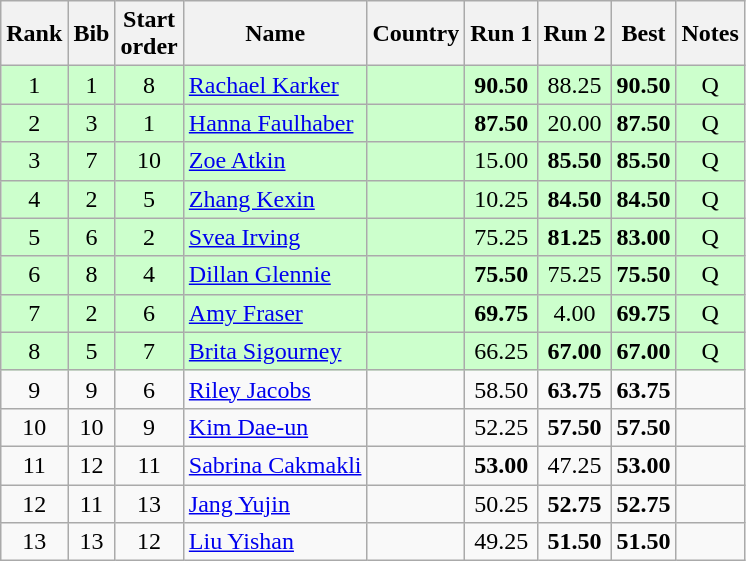<table class="wikitable sortable" style="text-align:center">
<tr>
<th>Rank</th>
<th>Bib</th>
<th>Start<br>order</th>
<th>Name</th>
<th>Country</th>
<th>Run 1</th>
<th>Run 2</th>
<th>Best</th>
<th>Notes</th>
</tr>
<tr bgcolor=ccffcc>
<td>1</td>
<td>1</td>
<td>8</td>
<td align=left><a href='#'>Rachael Karker</a></td>
<td align=left></td>
<td><strong>90.50</strong></td>
<td>88.25</td>
<td><strong>90.50</strong></td>
<td>Q</td>
</tr>
<tr bgcolor=ccffcc>
<td>2</td>
<td>3</td>
<td>1</td>
<td align=left><a href='#'>Hanna Faulhaber</a></td>
<td align=left></td>
<td><strong>87.50</strong></td>
<td>20.00</td>
<td><strong>87.50</strong></td>
<td>Q</td>
</tr>
<tr bgcolor=ccffcc>
<td>3</td>
<td>7</td>
<td>10</td>
<td align=left><a href='#'>Zoe Atkin</a></td>
<td align=left></td>
<td>15.00</td>
<td><strong>85.50</strong></td>
<td><strong>85.50</strong></td>
<td>Q</td>
</tr>
<tr bgcolor=ccffcc>
<td>4</td>
<td>2</td>
<td>5</td>
<td align=left><a href='#'>Zhang Kexin</a></td>
<td align=left></td>
<td>10.25</td>
<td><strong>84.50</strong></td>
<td><strong>84.50</strong></td>
<td>Q</td>
</tr>
<tr bgcolor=ccffcc>
<td>5</td>
<td>6</td>
<td>2</td>
<td align=left><a href='#'>Svea Irving</a></td>
<td align=left></td>
<td>75.25</td>
<td><strong>81.25</strong></td>
<td><strong>83.00</strong></td>
<td>Q</td>
</tr>
<tr bgcolor=ccffcc>
<td>6</td>
<td>8</td>
<td>4</td>
<td align=left><a href='#'>Dillan Glennie</a></td>
<td align=left></td>
<td><strong>75.50</strong></td>
<td>75.25</td>
<td><strong>75.50</strong></td>
<td>Q</td>
</tr>
<tr bgcolor=ccffcc>
<td>7</td>
<td>2</td>
<td>6</td>
<td align=left><a href='#'>Amy Fraser</a></td>
<td align=left></td>
<td><strong>69.75</strong></td>
<td>4.00</td>
<td><strong>69.75</strong></td>
<td>Q</td>
</tr>
<tr bgcolor=ccffcc>
<td>8</td>
<td>5</td>
<td>7</td>
<td align=left><a href='#'>Brita Sigourney</a></td>
<td align=left></td>
<td>66.25</td>
<td><strong>67.00</strong></td>
<td><strong>67.00</strong></td>
<td>Q</td>
</tr>
<tr>
<td>9</td>
<td>9</td>
<td>6</td>
<td align=left><a href='#'>Riley Jacobs</a></td>
<td align=left></td>
<td>58.50</td>
<td><strong>63.75</strong></td>
<td><strong>63.75</strong></td>
<td></td>
</tr>
<tr>
<td>10</td>
<td>10</td>
<td>9</td>
<td align=left><a href='#'>Kim Dae-un</a></td>
<td align=left></td>
<td>52.25</td>
<td><strong>57.50</strong></td>
<td><strong>57.50</strong></td>
<td></td>
</tr>
<tr>
<td>11</td>
<td>12</td>
<td>11</td>
<td align=left><a href='#'>Sabrina Cakmakli</a></td>
<td align=left></td>
<td><strong>53.00</strong></td>
<td>47.25</td>
<td><strong>53.00</strong></td>
<td></td>
</tr>
<tr>
<td>12</td>
<td>11</td>
<td>13</td>
<td align=left><a href='#'>Jang Yujin</a></td>
<td align=left></td>
<td>50.25</td>
<td><strong>52.75</strong></td>
<td><strong>52.75</strong></td>
<td></td>
</tr>
<tr>
<td>13</td>
<td>13</td>
<td>12</td>
<td align=left><a href='#'>Liu Yishan</a></td>
<td align=left></td>
<td>49.25</td>
<td><strong>51.50</strong></td>
<td><strong>51.50</strong></td>
<td></td>
</tr>
</table>
